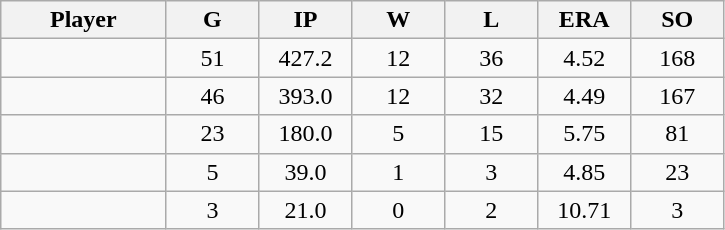<table class="wikitable sortable">
<tr>
<th bgcolor="#DDDDFF" width="16%">Player</th>
<th bgcolor="#DDDDFF" width="9%">G</th>
<th bgcolor="#DDDDFF" width="9%">IP</th>
<th bgcolor="#DDDDFF" width="9%">W</th>
<th bgcolor="#DDDDFF" width="9%">L</th>
<th bgcolor="#DDDDFF" width="9%">ERA</th>
<th bgcolor="#DDDDFF" width="9%">SO</th>
</tr>
<tr align="center">
<td></td>
<td>51</td>
<td>427.2</td>
<td>12</td>
<td>36</td>
<td>4.52</td>
<td>168</td>
</tr>
<tr align="center">
<td></td>
<td>46</td>
<td>393.0</td>
<td>12</td>
<td>32</td>
<td>4.49</td>
<td>167</td>
</tr>
<tr align="center">
<td></td>
<td>23</td>
<td>180.0</td>
<td>5</td>
<td>15</td>
<td>5.75</td>
<td>81</td>
</tr>
<tr align="center">
<td></td>
<td>5</td>
<td>39.0</td>
<td>1</td>
<td>3</td>
<td>4.85</td>
<td>23</td>
</tr>
<tr align="center">
<td></td>
<td>3</td>
<td>21.0</td>
<td>0</td>
<td>2</td>
<td>10.71</td>
<td>3</td>
</tr>
</table>
